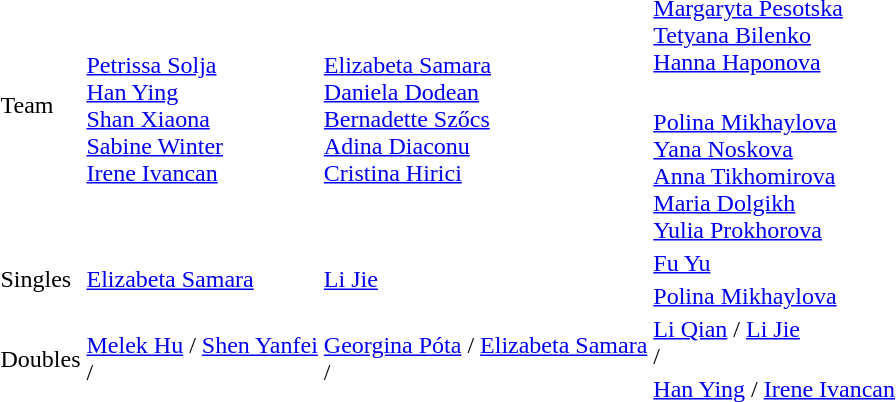<table>
<tr>
<td rowspan=2>Team</td>
<td rowspan=2><br><a href='#'>Petrissa Solja</a><br><a href='#'>Han Ying</a><br><a href='#'>Shan Xiaona</a><br><a href='#'>Sabine Winter</a><br><a href='#'>Irene Ivancan</a></td>
<td rowspan=2><br><a href='#'>Elizabeta Samara</a><br><a href='#'>Daniela Dodean</a><br><a href='#'>Bernadette Szőcs</a><br><a href='#'>Adina Diaconu</a><br><a href='#'>Cristina Hirici</a></td>
<td><br><a href='#'>Margaryta Pesotska</a><br><a href='#'>Tetyana Bilenko</a><br><a href='#'>Hanna Haponova</a></td>
</tr>
<tr>
<td><br><a href='#'>Polina Mikhaylova</a><br><a href='#'>Yana Noskova</a><br><a href='#'>Anna Tikhomirova</a><br><a href='#'>Maria Dolgikh</a><br><a href='#'>Yulia Prokhorova</a></td>
</tr>
<tr>
<td rowspan=2>Singles</td>
<td rowspan=2><a href='#'>Elizabeta Samara</a><br></td>
<td rowspan=2><a href='#'>Li Jie</a><br></td>
<td><a href='#'>Fu Yu</a><br></td>
</tr>
<tr>
<td><a href='#'>Polina Mikhaylova</a><br></td>
</tr>
<tr>
<td rowspan=2>Doubles</td>
<td rowspan=2><a href='#'>Melek Hu</a> / <a href='#'>Shen Yanfei</a><br> / </td>
<td rowspan=2><a href='#'>Georgina Póta</a> / <a href='#'>Elizabeta Samara</a><br> / </td>
<td><a href='#'>Li Qian</a> / <a href='#'>Li Jie</a><br> / </td>
</tr>
<tr>
<td><a href='#'>Han Ying</a> / <a href='#'>Irene Ivancan</a><br></td>
</tr>
</table>
